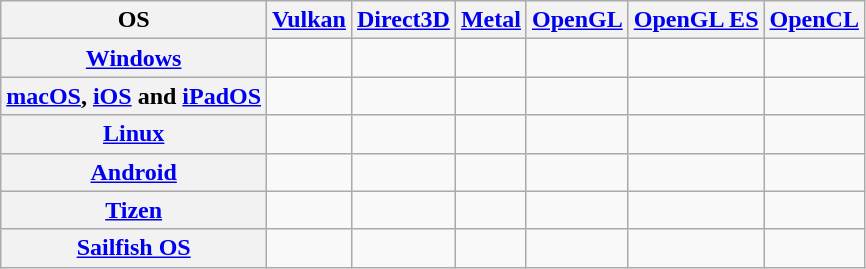<table class="wikitable sortable">
<tr>
<th>OS</th>
<th><a href='#'>Vulkan</a></th>
<th><a href='#'>Direct3D</a></th>
<th><a href='#'>Metal</a></th>
<th><a href='#'>OpenGL</a></th>
<th><a href='#'>OpenGL ES</a></th>
<th><a href='#'>OpenCL</a></th>
</tr>
<tr>
<th><a href='#'>Windows</a></th>
<td></td>
<td></td>
<td></td>
<td></td>
<td></td>
<td></td>
</tr>
<tr>
<th><a href='#'>macOS</a>, <a href='#'>iOS</a> and <a href='#'>iPadOS</a></th>
<td></td>
<td></td>
<td></td>
<td></td>
<td></td>
<td></td>
</tr>
<tr>
<th><a href='#'>Linux</a></th>
<td></td>
<td></td>
<td></td>
<td></td>
<td></td>
<td></td>
</tr>
<tr>
<th><a href='#'>Android</a></th>
<td></td>
<td></td>
<td></td>
<td></td>
<td></td>
<td></td>
</tr>
<tr>
<th><a href='#'>Tizen</a></th>
<td></td>
<td></td>
<td></td>
<td></td>
<td></td>
<td></td>
</tr>
<tr>
<th><a href='#'>Sailfish OS</a></th>
<td></td>
<td></td>
<td></td>
<td></td>
<td></td>
<td></td>
</tr>
</table>
